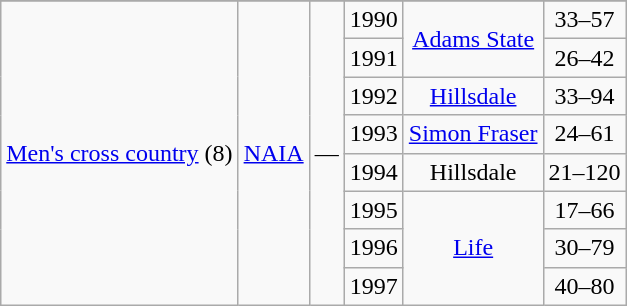<table class="wikitable">
<tr align="center">
</tr>
<tr align="center">
<td rowspan="8"><a href='#'>Men's cross country</a> (8)</td>
<td rowspan="8"><a href='#'>NAIA</a></td>
<td rowspan="8">—</td>
<td>1990</td>
<td rowspan=2><a href='#'>Adams State</a></td>
<td>33–57</td>
</tr>
<tr align="center">
<td>1991</td>
<td>26–42</td>
</tr>
<tr align="center">
<td>1992</td>
<td><a href='#'>Hillsdale</a></td>
<td>33–94</td>
</tr>
<tr align="center">
<td>1993</td>
<td><a href='#'>Simon Fraser</a></td>
<td>24–61</td>
</tr>
<tr align="center">
<td>1994</td>
<td>Hillsdale</td>
<td>21–120</td>
</tr>
<tr align="center">
<td>1995</td>
<td rowspan=3><a href='#'>Life</a></td>
<td>17–66</td>
</tr>
<tr align="center">
<td>1996</td>
<td>30–79</td>
</tr>
<tr align="center">
<td>1997</td>
<td>40–80</td>
</tr>
</table>
